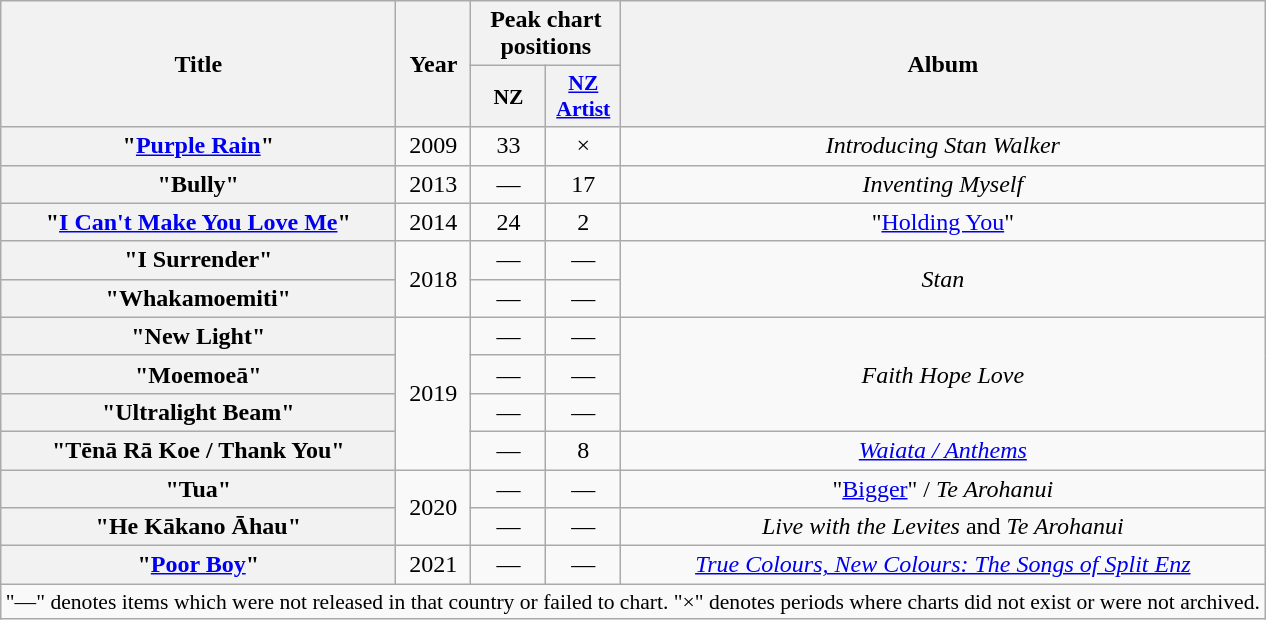<table class="wikitable plainrowheaders" style="text-align:center;">
<tr>
<th scope="col" rowspan="2" style="width:16em;">Title</th>
<th scope="col" rowspan="2">Year</th>
<th scope="col" colspan="2">Peak chart positions</th>
<th scope="col" rowspan="2">Album</th>
</tr>
<tr>
<th scope="col" style="width:3em;font-size:90%;">NZ<br></th>
<th scope="col" style="width:3em;font-size:90%;"><a href='#'>NZ<br>Artist</a><br></th>
</tr>
<tr>
<th scope="row">"<a href='#'>Purple Rain</a>"</th>
<td>2009</td>
<td>33</td>
<td>×</td>
<td><em>Introducing Stan Walker</em></td>
</tr>
<tr>
<th scope="row">"Bully"<br></th>
<td>2013</td>
<td>—</td>
<td>17</td>
<td><em>Inventing Myself</em></td>
</tr>
<tr>
<th scope="row">"<a href='#'>I Can't Make You Love Me</a>"<br></th>
<td>2014</td>
<td>24</td>
<td>2</td>
<td>"<a href='#'>Holding You</a>"</td>
</tr>
<tr>
<th scope="row">"I Surrender"</th>
<td rowspan="2">2018</td>
<td>—</td>
<td>—</td>
<td rowspan="2"><em>Stan</em></td>
</tr>
<tr>
<th scope="row">"Whakamoemiti"</th>
<td>—</td>
<td>—</td>
</tr>
<tr>
<th scope="row">"New Light"</th>
<td rowspan="4">2019</td>
<td>—</td>
<td>—</td>
<td rowspan="3"><em>Faith Hope Love</em></td>
</tr>
<tr>
<th scope="row">"Moemoeā"</th>
<td>—</td>
<td>—</td>
</tr>
<tr>
<th scope="row">"Ultralight Beam"</th>
<td>—</td>
<td>—</td>
</tr>
<tr>
<th scope="row">"Tēnā Rā Koe / Thank You"</th>
<td>—</td>
<td>8</td>
<td><em><a href='#'>Waiata / Anthems</a></em></td>
</tr>
<tr>
<th scope="row">"Tua"<br></th>
<td rowspan="2">2020</td>
<td>—</td>
<td>—</td>
<td>"<a href='#'>Bigger</a>" / <em>Te Arohanui</em></td>
</tr>
<tr>
<th scope="row">"He Kākano Āhau"<br></th>
<td>—</td>
<td>—</td>
<td><em>Live with the Levites</em> and <em>Te Arohanui</em></td>
</tr>
<tr>
<th scope="row">"<a href='#'>Poor Boy</a>"</th>
<td rowspan="1">2021</td>
<td>—</td>
<td>—</td>
<td><em><a href='#'>True Colours, New Colours: The Songs of Split Enz</a></em></td>
</tr>
<tr>
<td colspan="14" style="font-size:90%">"—" denotes items which were not released in that country or failed to chart. "×" denotes periods where charts did not exist or were not archived.</td>
</tr>
</table>
